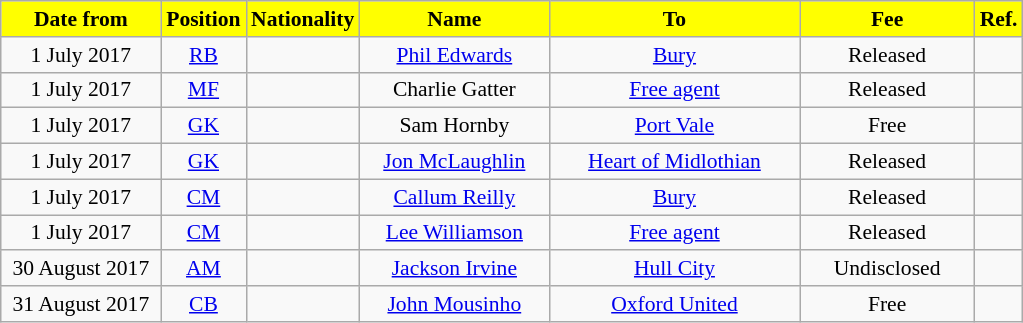<table class="wikitable"  style="text-align:center; font-size:90%; ">
<tr>
<th style="background:#FFFF00; color:#000000; width:100px;">Date from</th>
<th style="background:#FFFF00; color:#000000; width:50px;">Position</th>
<th style="background:#FFFF00; color:#000000; width:50px;">Nationality</th>
<th style="background:#FFFF00; color:#000000; width:120px;">Name</th>
<th style="background:#FFFF00; color:#000000; width:160px;">To</th>
<th style="background:#FFFF00; color:#000000; width:110px;">Fee</th>
<th style="background:#FFFF00; color:#000000; width:25px;">Ref.</th>
</tr>
<tr>
<td>1 July 2017</td>
<td><a href='#'>RB</a></td>
<td></td>
<td><a href='#'>Phil Edwards</a></td>
<td><a href='#'>Bury</a></td>
<td>Released</td>
<td></td>
</tr>
<tr>
<td>1 July 2017</td>
<td><a href='#'>MF</a></td>
<td></td>
<td>Charlie Gatter</td>
<td><a href='#'>Free agent</a></td>
<td>Released</td>
<td></td>
</tr>
<tr>
<td>1 July 2017</td>
<td><a href='#'>GK</a></td>
<td></td>
<td>Sam Hornby</td>
<td><a href='#'>Port Vale</a></td>
<td>Free</td>
<td></td>
</tr>
<tr>
<td>1 July 2017</td>
<td><a href='#'>GK</a></td>
<td></td>
<td><a href='#'>Jon McLaughlin</a></td>
<td><a href='#'>Heart of Midlothian</a></td>
<td>Released</td>
<td></td>
</tr>
<tr>
<td>1 July 2017</td>
<td><a href='#'>CM</a></td>
<td></td>
<td><a href='#'>Callum Reilly</a></td>
<td><a href='#'>Bury</a></td>
<td>Released</td>
<td></td>
</tr>
<tr>
<td>1 July 2017</td>
<td><a href='#'>CM</a></td>
<td></td>
<td><a href='#'>Lee Williamson</a></td>
<td><a href='#'>Free agent</a></td>
<td>Released</td>
<td></td>
</tr>
<tr>
<td>30 August 2017</td>
<td><a href='#'>AM</a></td>
<td></td>
<td><a href='#'>Jackson Irvine</a></td>
<td><a href='#'>Hull City</a></td>
<td>Undisclosed</td>
<td></td>
</tr>
<tr>
<td>31 August 2017</td>
<td><a href='#'>CB</a></td>
<td></td>
<td><a href='#'>John Mousinho</a></td>
<td><a href='#'>Oxford United</a></td>
<td>Free</td>
<td></td>
</tr>
</table>
